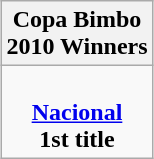<table class="wikitable" style="text-align: center; margin: 0 auto;">
<tr>
<th>Copa Bimbo<br>2010 Winners</th>
</tr>
<tr>
<td><br><strong><a href='#'>Nacional</a></strong><br><strong>1st title</strong></td>
</tr>
</table>
